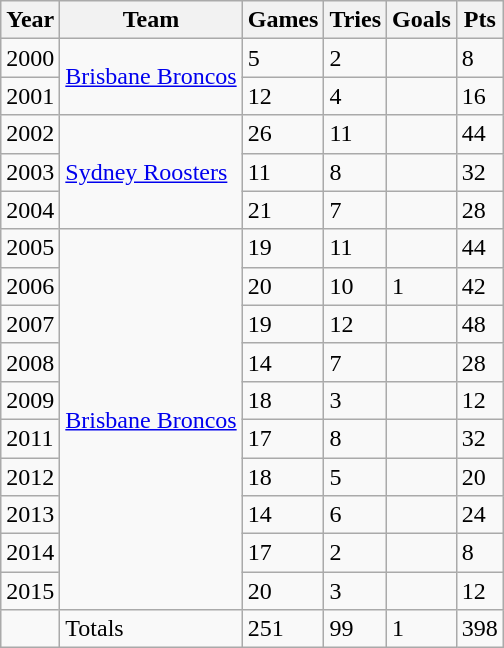<table class="wikitable">
<tr>
<th>Year</th>
<th>Team</th>
<th>Games</th>
<th>Tries</th>
<th>Goals</th>
<th>Pts</th>
</tr>
<tr>
<td>2000</td>
<td rowspan="2"> <a href='#'>Brisbane Broncos</a></td>
<td>5</td>
<td>2</td>
<td></td>
<td>8</td>
</tr>
<tr>
<td>2001</td>
<td>12</td>
<td>4</td>
<td></td>
<td>16</td>
</tr>
<tr>
<td>2002</td>
<td rowspan="3"> <a href='#'>Sydney Roosters</a></td>
<td>26</td>
<td>11</td>
<td></td>
<td>44</td>
</tr>
<tr>
<td>2003</td>
<td>11</td>
<td>8</td>
<td></td>
<td>32</td>
</tr>
<tr>
<td>2004</td>
<td>21</td>
<td>7</td>
<td></td>
<td>28</td>
</tr>
<tr>
<td>2005</td>
<td rowspan="10"> <a href='#'>Brisbane Broncos</a></td>
<td>19</td>
<td>11</td>
<td></td>
<td>44</td>
</tr>
<tr>
<td>2006</td>
<td>20</td>
<td>10</td>
<td>1</td>
<td>42</td>
</tr>
<tr>
<td>2007</td>
<td>19</td>
<td>12</td>
<td></td>
<td>48</td>
</tr>
<tr>
<td>2008</td>
<td>14</td>
<td>7</td>
<td></td>
<td>28</td>
</tr>
<tr>
<td>2009</td>
<td>18</td>
<td>3</td>
<td></td>
<td>12</td>
</tr>
<tr>
<td>2011</td>
<td>17</td>
<td>8</td>
<td></td>
<td>32</td>
</tr>
<tr>
<td>2012</td>
<td>18</td>
<td>5</td>
<td></td>
<td>20</td>
</tr>
<tr>
<td>2013</td>
<td>14</td>
<td>6</td>
<td></td>
<td>24</td>
</tr>
<tr>
<td>2014</td>
<td>17</td>
<td>2</td>
<td></td>
<td>8</td>
</tr>
<tr>
<td>2015</td>
<td>20</td>
<td>3</td>
<td></td>
<td>12</td>
</tr>
<tr>
<td></td>
<td>Totals</td>
<td>251</td>
<td>99</td>
<td>1</td>
<td>398</td>
</tr>
</table>
